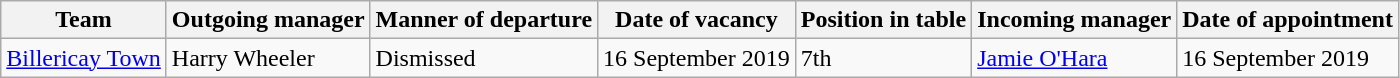<table class="wikitable">
<tr>
<th>Team</th>
<th width-150>Outgoing manager</th>
<th>Manner of departure</th>
<th>Date of vacancy</th>
<th>Position in table</th>
<th>Incoming manager</th>
<th>Date of appointment</th>
</tr>
<tr>
<td><a href='#'>Billericay Town</a></td>
<td>Harry Wheeler</td>
<td>Dismissed</td>
<td>16 September 2019</td>
<td>7th</td>
<td><a href='#'>Jamie O'Hara</a></td>
<td>16 September 2019</td>
</tr>
</table>
